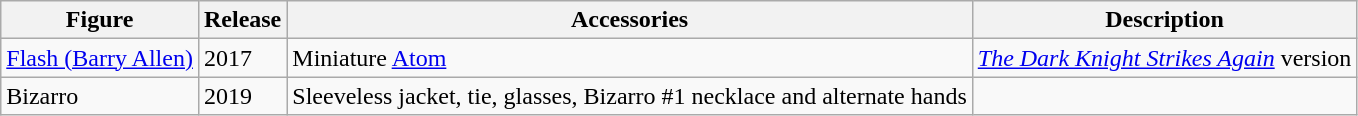<table class="wikitable">
<tr>
<th scope="col">Figure</th>
<th scope="col">Release</th>
<th scope="col">Accessories</th>
<th scope="col">Description</th>
</tr>
<tr>
<td><a href='#'>Flash (Barry Allen)</a></td>
<td>2017</td>
<td>Miniature <a href='#'>Atom</a></td>
<td><em><a href='#'>The Dark Knight Strikes Again</a></em> version</td>
</tr>
<tr>
<td>Bizarro</td>
<td>2019</td>
<td>Sleeveless jacket, tie, glasses, Bizarro #1 necklace and alternate hands</td>
<td></td>
</tr>
</table>
